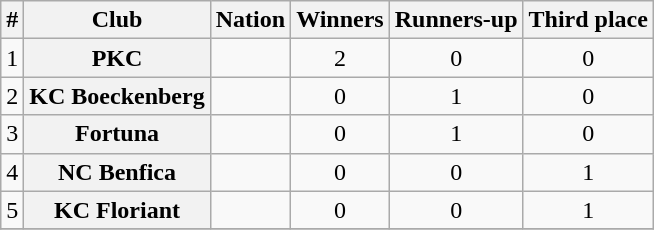<table class="wikitable plainrowheaders sortable">
<tr>
<th scope="col">#</th>
<th scope="col">Club</th>
<th scope="col">Nation</th>
<th scope="col">Winners</th>
<th scope="col">Runners-up</th>
<th scope="col">Third place</th>
</tr>
<tr>
<td>1</td>
<th scope="row">PKC</th>
<td scope="row"></td>
<td align=center>2</td>
<td align=center>0</td>
<td align=center>0</td>
</tr>
<tr>
<td>2</td>
<th scope="row">KC Boeckenberg</th>
<td scope="row"></td>
<td align=center>0</td>
<td align=center>1</td>
<td align=center>0</td>
</tr>
<tr>
<td>3</td>
<th scope="row">Fortuna</th>
<td scope="row"></td>
<td align=center>0</td>
<td align=center>1</td>
<td align=center>0</td>
</tr>
<tr>
<td>4</td>
<th scope="row">NC Benfica</th>
<td scope="row"></td>
<td align=center>0</td>
<td align=center>0</td>
<td align=center>1</td>
</tr>
<tr>
<td>5</td>
<th scope="row">KC Floriant</th>
<td scope="row"></td>
<td align=center>0</td>
<td align=center>0</td>
<td align=center>1</td>
</tr>
<tr>
</tr>
</table>
